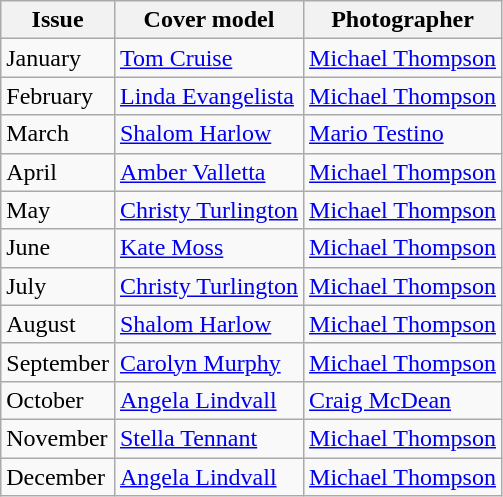<table class="sortable wikitable">
<tr>
<th>Issue</th>
<th>Cover model</th>
<th>Photographer</th>
</tr>
<tr>
<td>January</td>
<td><a href='#'>Tom Cruise</a></td>
<td><a href='#'>Michael Thompson</a></td>
</tr>
<tr>
<td>February</td>
<td><a href='#'>Linda Evangelista</a></td>
<td><a href='#'>Michael Thompson</a></td>
</tr>
<tr>
<td>March</td>
<td><a href='#'>Shalom Harlow</a></td>
<td><a href='#'>Mario Testino</a></td>
</tr>
<tr>
<td>April</td>
<td><a href='#'>Amber Valletta</a></td>
<td><a href='#'>Michael Thompson</a></td>
</tr>
<tr>
<td>May</td>
<td><a href='#'>Christy Turlington</a></td>
<td><a href='#'>Michael Thompson</a></td>
</tr>
<tr>
<td>June</td>
<td><a href='#'>Kate Moss</a></td>
<td><a href='#'>Michael Thompson</a></td>
</tr>
<tr>
<td>July</td>
<td><a href='#'>Christy Turlington</a></td>
<td><a href='#'>Michael Thompson</a></td>
</tr>
<tr>
<td>August</td>
<td><a href='#'>Shalom Harlow</a></td>
<td><a href='#'>Michael Thompson</a></td>
</tr>
<tr>
<td>September</td>
<td><a href='#'>Carolyn Murphy</a></td>
<td><a href='#'>Michael Thompson</a></td>
</tr>
<tr>
<td>October</td>
<td><a href='#'>Angela Lindvall</a></td>
<td><a href='#'>Craig McDean</a></td>
</tr>
<tr>
<td>November</td>
<td><a href='#'>Stella Tennant</a></td>
<td><a href='#'>Michael Thompson</a></td>
</tr>
<tr>
<td>December</td>
<td><a href='#'>Angela Lindvall</a></td>
<td><a href='#'>Michael Thompson</a></td>
</tr>
</table>
